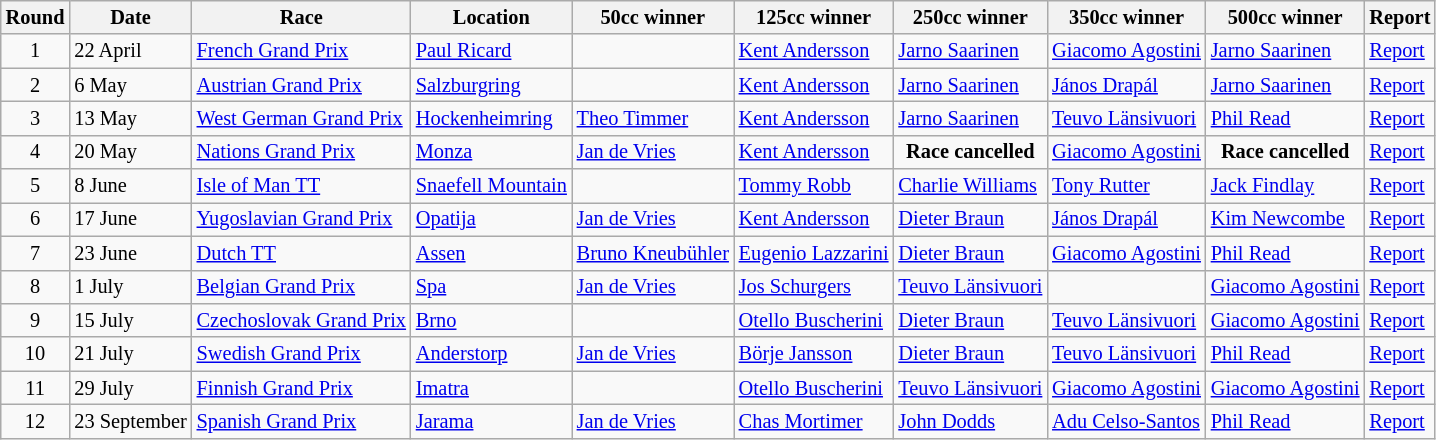<table class="wikitable" style="font-size: 85%;">
<tr>
<th>Round</th>
<th>Date</th>
<th>Race</th>
<th>Location</th>
<th>50cc winner</th>
<th>125cc winner</th>
<th>250cc winner</th>
<th>350cc winner</th>
<th>500cc winner</th>
<th>Report</th>
</tr>
<tr>
<td align="center">1</td>
<td>22 April</td>
<td> <a href='#'>French Grand Prix</a></td>
<td><a href='#'>Paul Ricard</a></td>
<td></td>
<td> <a href='#'>Kent Andersson</a></td>
<td> <a href='#'>Jarno Saarinen</a></td>
<td> <a href='#'>Giacomo Agostini</a></td>
<td> <a href='#'>Jarno Saarinen</a></td>
<td><a href='#'>Report</a></td>
</tr>
<tr>
<td align="center">2</td>
<td>6 May</td>
<td> <a href='#'>Austrian Grand Prix</a></td>
<td><a href='#'>Salzburgring</a></td>
<td></td>
<td> <a href='#'>Kent Andersson</a></td>
<td> <a href='#'>Jarno Saarinen</a></td>
<td> <a href='#'>János Drapál</a></td>
<td> <a href='#'>Jarno Saarinen</a></td>
<td><a href='#'>Report</a></td>
</tr>
<tr>
<td align="center">3</td>
<td>13 May</td>
<td> <a href='#'>West German Grand Prix</a></td>
<td><a href='#'>Hockenheimring</a></td>
<td> <a href='#'>Theo Timmer</a></td>
<td> <a href='#'>Kent Andersson</a></td>
<td> <a href='#'>Jarno Saarinen</a></td>
<td> <a href='#'>Teuvo Länsivuori</a></td>
<td> <a href='#'>Phil Read</a></td>
<td><a href='#'>Report</a></td>
</tr>
<tr>
<td align="center">4</td>
<td>20 May</td>
<td> <a href='#'>Nations Grand Prix</a></td>
<td><a href='#'>Monza</a></td>
<td> <a href='#'>Jan de Vries</a></td>
<td> <a href='#'>Kent Andersson</a></td>
<td align="center"><strong>Race cancelled</strong></td>
<td> <a href='#'>Giacomo Agostini</a></td>
<td align="center"><strong>Race cancelled</strong></td>
<td><a href='#'>Report</a></td>
</tr>
<tr>
<td align="center">5</td>
<td>8 June</td>
<td> <a href='#'>Isle of Man TT</a></td>
<td><a href='#'>Snaefell Mountain</a></td>
<td></td>
<td> <a href='#'>Tommy Robb</a></td>
<td> <a href='#'>Charlie Williams</a></td>
<td> <a href='#'>Tony Rutter</a></td>
<td> <a href='#'>Jack Findlay</a></td>
<td><a href='#'>Report</a></td>
</tr>
<tr>
<td align="center">6</td>
<td>17 June</td>
<td>  <a href='#'>Yugoslavian Grand Prix</a></td>
<td><a href='#'>Opatija</a></td>
<td> <a href='#'>Jan de Vries</a></td>
<td> <a href='#'>Kent Andersson</a></td>
<td> <a href='#'>Dieter Braun</a></td>
<td> <a href='#'>János Drapál</a></td>
<td> <a href='#'>Kim Newcombe</a></td>
<td><a href='#'>Report</a></td>
</tr>
<tr>
<td align="center">7</td>
<td>23 June</td>
<td> <a href='#'>Dutch TT</a></td>
<td><a href='#'>Assen</a></td>
<td> <a href='#'>Bruno Kneubühler</a></td>
<td> <a href='#'>Eugenio Lazzarini</a></td>
<td> <a href='#'>Dieter Braun</a></td>
<td> <a href='#'>Giacomo Agostini</a></td>
<td> <a href='#'>Phil Read</a></td>
<td><a href='#'>Report</a></td>
</tr>
<tr>
<td align="center">8</td>
<td>1 July</td>
<td> <a href='#'>Belgian Grand Prix</a></td>
<td><a href='#'>Spa</a></td>
<td> <a href='#'>Jan de Vries</a></td>
<td> <a href='#'>Jos Schurgers</a></td>
<td> <a href='#'>Teuvo Länsivuori</a></td>
<td></td>
<td> <a href='#'>Giacomo Agostini</a></td>
<td><a href='#'>Report</a></td>
</tr>
<tr>
<td align="center">9</td>
<td>15 July</td>
<td> <a href='#'>Czechoslovak Grand Prix</a></td>
<td><a href='#'>Brno</a></td>
<td></td>
<td> <a href='#'>Otello Buscherini</a></td>
<td> <a href='#'>Dieter Braun</a></td>
<td> <a href='#'>Teuvo Länsivuori</a></td>
<td> <a href='#'>Giacomo Agostini</a></td>
<td><a href='#'>Report</a></td>
</tr>
<tr>
<td align="center">10</td>
<td>21 July</td>
<td> <a href='#'>Swedish Grand Prix</a></td>
<td><a href='#'>Anderstorp</a></td>
<td> <a href='#'>Jan de Vries</a></td>
<td> <a href='#'>Börje Jansson</a></td>
<td> <a href='#'>Dieter Braun</a></td>
<td> <a href='#'>Teuvo Länsivuori</a></td>
<td> <a href='#'>Phil Read</a></td>
<td><a href='#'>Report</a></td>
</tr>
<tr>
<td align="center">11</td>
<td>29 July</td>
<td> <a href='#'>Finnish Grand Prix</a></td>
<td><a href='#'>Imatra</a></td>
<td></td>
<td> <a href='#'>Otello Buscherini</a></td>
<td> <a href='#'>Teuvo Länsivuori</a></td>
<td> <a href='#'>Giacomo Agostini</a></td>
<td> <a href='#'>Giacomo Agostini</a></td>
<td><a href='#'>Report</a></td>
</tr>
<tr>
<td align="center">12</td>
<td>23 September</td>
<td> <a href='#'>Spanish Grand Prix</a></td>
<td><a href='#'>Jarama</a></td>
<td> <a href='#'>Jan de Vries</a></td>
<td> <a href='#'>Chas Mortimer</a></td>
<td> <a href='#'>John Dodds</a></td>
<td> <a href='#'>Adu Celso-Santos</a></td>
<td> <a href='#'>Phil Read</a></td>
<td><a href='#'>Report</a></td>
</tr>
</table>
